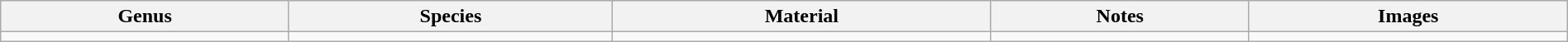<table class="wikitable" style="margin:auto;width:100%;">
<tr>
<th>Genus</th>
<th>Species</th>
<th>Material</th>
<th>Notes</th>
<th>Images</th>
</tr>
<tr>
<td></td>
<td></td>
<td></td>
<td></td>
<td></td>
</tr>
</table>
